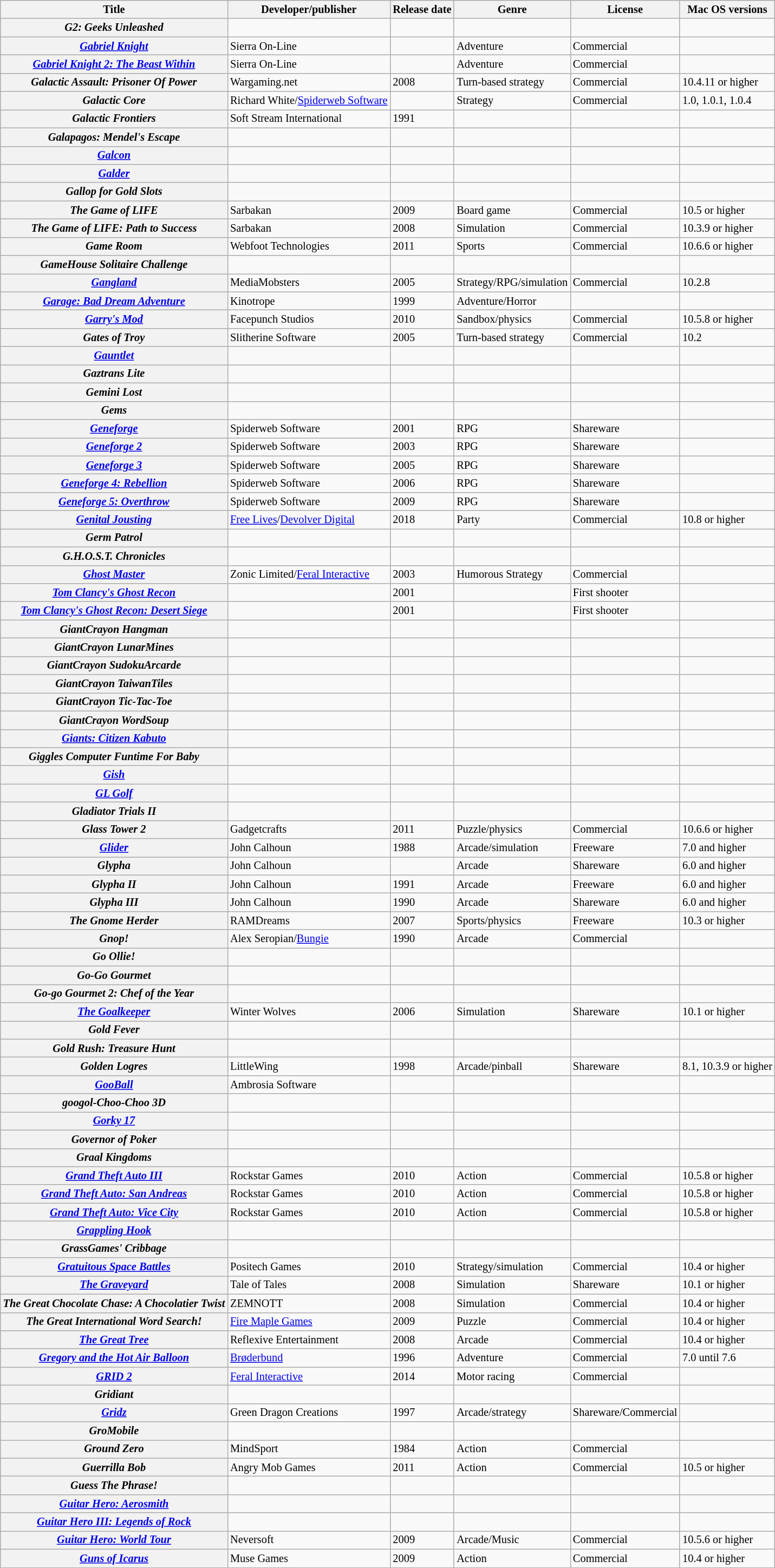<table class="wikitable sortable" style="font-size: 85%; text-align: left;">
<tr style="background: #ececec">
<th>Title</th>
<th>Developer/publisher</th>
<th>Release date</th>
<th>Genre</th>
<th>License</th>
<th>Mac OS versions</th>
</tr>
<tr>
<th><em>G2: Geeks Unleashed</em></th>
<td></td>
<td></td>
<td></td>
<td></td>
<td></td>
</tr>
<tr>
<th><em><a href='#'>Gabriel Knight</a></em></th>
<td>Sierra On-Line</td>
<td></td>
<td>Adventure</td>
<td>Commercial</td>
<td></td>
</tr>
<tr>
<th><em><a href='#'>Gabriel Knight 2: The Beast Within</a></em></th>
<td>Sierra On-Line</td>
<td></td>
<td>Adventure</td>
<td>Commercial</td>
<td></td>
</tr>
<tr>
<th><em>Galactic Assault: Prisoner Of Power</em></th>
<td>Wargaming.net</td>
<td>2008</td>
<td>Turn-based strategy</td>
<td>Commercial</td>
<td>10.4.11 or higher</td>
</tr>
<tr>
<th><em>Galactic Core</em></th>
<td>Richard White/<a href='#'>Spiderweb Software</a></td>
<td></td>
<td>Strategy</td>
<td>Commercial</td>
<td>1.0, 1.0.1, 1.0.4</td>
</tr>
<tr>
<th><em>Galactic Frontiers</em></th>
<td>Soft Stream International</td>
<td>1991</td>
<td></td>
<td></td>
<td></td>
</tr>
<tr>
<th><em>Galapagos: Mendel's Escape</em></th>
<td></td>
<td></td>
<td></td>
<td></td>
<td></td>
</tr>
<tr>
<th><em><a href='#'>Galcon</a></em></th>
<td></td>
<td></td>
<td></td>
<td></td>
<td></td>
</tr>
<tr>
<th><em><a href='#'>Galder</a></em></th>
<td></td>
<td></td>
<td></td>
<td></td>
<td></td>
</tr>
<tr>
<th><em>Gallop for Gold Slots</em></th>
<td></td>
<td></td>
<td></td>
<td></td>
<td></td>
</tr>
<tr>
<th><em>The Game of LIFE</em></th>
<td>Sarbakan</td>
<td>2009</td>
<td>Board game</td>
<td>Commercial</td>
<td>10.5 or higher</td>
</tr>
<tr>
<th><em>The Game of LIFE: Path to Success</em></th>
<td>Sarbakan</td>
<td>2008</td>
<td>Simulation</td>
<td>Commercial</td>
<td>10.3.9 or higher</td>
</tr>
<tr>
<th><em>Game Room</em></th>
<td>Webfoot Technologies</td>
<td>2011</td>
<td>Sports</td>
<td>Commercial</td>
<td>10.6.6 or higher</td>
</tr>
<tr>
<th><em>GameHouse Solitaire Challenge</em></th>
<td></td>
<td></td>
<td></td>
<td></td>
<td></td>
</tr>
<tr>
<th><em><a href='#'>Gangland</a></em></th>
<td>MediaMobsters</td>
<td>2005</td>
<td>Strategy/RPG/simulation</td>
<td>Commercial</td>
<td>10.2.8</td>
</tr>
<tr>
<th><a href='#'><em>Garage: Bad Dream Adventure</em></a></th>
<td>Kinotrope</td>
<td>1999</td>
<td>Adventure/Horror</td>
<td></td>
<td></td>
</tr>
<tr>
<th><em><a href='#'>Garry's Mod</a></em></th>
<td>Facepunch Studios</td>
<td>2010</td>
<td>Sandbox/physics</td>
<td>Commercial</td>
<td>10.5.8 or higher</td>
</tr>
<tr>
<th><em>Gates of Troy</em></th>
<td>Slitherine Software</td>
<td>2005</td>
<td>Turn-based strategy</td>
<td>Commercial</td>
<td>10.2</td>
</tr>
<tr>
<th><em><a href='#'>Gauntlet</a></em></th>
<td></td>
<td></td>
<td></td>
<td></td>
<td></td>
</tr>
<tr>
<th><em>Gaztrans Lite</em></th>
<td></td>
<td></td>
<td></td>
<td></td>
<td></td>
</tr>
<tr>
<th><em>Gemini Lost</em></th>
<td></td>
<td></td>
<td></td>
<td></td>
<td></td>
</tr>
<tr>
<th><em>Gems</em></th>
<td></td>
<td></td>
<td></td>
<td></td>
<td></td>
</tr>
<tr>
<th><em><a href='#'>Geneforge</a></em></th>
<td>Spiderweb Software</td>
<td>2001</td>
<td>RPG</td>
<td>Shareware</td>
<td></td>
</tr>
<tr>
<th><em><a href='#'>Geneforge 2</a></em></th>
<td>Spiderweb Software</td>
<td>2003</td>
<td>RPG</td>
<td>Shareware</td>
<td></td>
</tr>
<tr>
<th><em><a href='#'>Geneforge 3</a></em></th>
<td>Spiderweb Software</td>
<td>2005</td>
<td>RPG</td>
<td>Shareware</td>
<td></td>
</tr>
<tr>
<th><em><a href='#'>Geneforge 4: Rebellion</a></em></th>
<td>Spiderweb Software</td>
<td>2006</td>
<td>RPG</td>
<td>Shareware</td>
<td></td>
</tr>
<tr>
<th><em><a href='#'>Geneforge 5: Overthrow</a></em></th>
<td>Spiderweb Software</td>
<td>2009</td>
<td>RPG</td>
<td>Shareware</td>
<td></td>
</tr>
<tr>
<th><em><a href='#'>Genital Jousting</a></em></th>
<td><a href='#'>Free Lives</a>/<a href='#'>Devolver Digital</a></td>
<td>2018</td>
<td>Party</td>
<td>Commercial</td>
<td>10.8 or higher</td>
</tr>
<tr>
<th><em>Germ Patrol</em></th>
<td></td>
<td></td>
<td></td>
<td></td>
<td></td>
</tr>
<tr>
<th><em>G.H.O.S.T. Chronicles</em></th>
<td></td>
<td></td>
<td></td>
<td></td>
<td></td>
</tr>
<tr>
<th><em><a href='#'>Ghost Master</a></em></th>
<td>Zonic Limited/<a href='#'>Feral Interactive</a></td>
<td>2003</td>
<td>Humorous Strategy</td>
<td>Commercial</td>
<td></td>
</tr>
<tr>
<th><em><a href='#'>Tom Clancy's Ghost Recon</a></em></th>
<td></td>
<td>2001</td>
<td></td>
<td>First shooter</td>
<td></td>
</tr>
<tr>
<th><em><a href='#'>Tom Clancy's Ghost Recon: Desert Siege</a></em></th>
<td></td>
<td>2001</td>
<td></td>
<td>First shooter</td>
<td></td>
</tr>
<tr>
<th><em>GiantCrayon Hangman</em></th>
<td></td>
<td></td>
<td></td>
<td></td>
<td></td>
</tr>
<tr>
<th><em>GiantCrayon LunarMines</em></th>
<td></td>
<td></td>
<td></td>
<td></td>
<td></td>
</tr>
<tr>
<th><em>GiantCrayon SudokuArcarde</em></th>
<td></td>
<td></td>
<td></td>
<td></td>
<td></td>
</tr>
<tr>
<th><em>GiantCrayon TaiwanTiles</em></th>
<td></td>
<td></td>
<td></td>
<td></td>
<td></td>
</tr>
<tr>
<th><em>GiantCrayon Tic-Tac-Toe</em></th>
<td></td>
<td></td>
<td></td>
<td></td>
<td></td>
</tr>
<tr>
<th><em>GiantCrayon WordSoup</em></th>
<td></td>
<td></td>
<td></td>
<td></td>
<td></td>
</tr>
<tr>
<th><em><a href='#'>Giants: Citizen Kabuto</a></em></th>
<td></td>
<td></td>
<td></td>
<td></td>
<td></td>
</tr>
<tr>
<th><em>Giggles Computer Funtime For Baby</em></th>
<td></td>
<td></td>
<td></td>
<td></td>
<td></td>
</tr>
<tr>
<th><em><a href='#'>Gish</a></em></th>
<td></td>
<td></td>
<td></td>
<td></td>
<td></td>
</tr>
<tr>
<th><em><a href='#'>GL Golf</a></em></th>
<td></td>
<td></td>
<td></td>
<td></td>
<td></td>
</tr>
<tr>
<th><em>Gladiator Trials II</em></th>
<td></td>
<td></td>
<td></td>
<td></td>
<td></td>
</tr>
<tr>
<th><em>Glass Tower 2</em></th>
<td>Gadgetcrafts</td>
<td>2011</td>
<td>Puzzle/physics</td>
<td>Commercial</td>
<td>10.6.6 or higher</td>
</tr>
<tr>
<th><em><a href='#'>Glider</a></em></th>
<td>John Calhoun</td>
<td>1988</td>
<td>Arcade/simulation</td>
<td>Freeware</td>
<td>7.0 and higher</td>
</tr>
<tr>
<th><em>Glypha</em></th>
<td>John Calhoun</td>
<td></td>
<td>Arcade</td>
<td>Shareware</td>
<td>6.0 and higher</td>
</tr>
<tr>
<th><em>Glypha II</em></th>
<td>John Calhoun</td>
<td>1991</td>
<td>Arcade</td>
<td>Freeware</td>
<td>6.0 and higher</td>
</tr>
<tr>
<th><em>Glypha III</em></th>
<td>John Calhoun</td>
<td>1990</td>
<td>Arcade</td>
<td>Shareware</td>
<td>6.0 and higher</td>
</tr>
<tr>
<th><em>The Gnome Herder</em></th>
<td>RAMDreams</td>
<td>2007</td>
<td>Sports/physics</td>
<td>Freeware</td>
<td>10.3 or higher</td>
</tr>
<tr>
<th><em>Gnop!</em></th>
<td>Alex Seropian/<a href='#'>Bungie</a></td>
<td>1990</td>
<td>Arcade</td>
<td>Commercial</td>
<td></td>
</tr>
<tr>
<th><em>Go Ollie!</em></th>
<td></td>
<td></td>
<td></td>
<td></td>
<td></td>
</tr>
<tr>
<th><em>Go-Go Gourmet</em></th>
<td></td>
<td></td>
<td></td>
<td></td>
<td></td>
</tr>
<tr>
<th><em>Go-go Gourmet 2: Chef of the Year</em></th>
<td></td>
<td></td>
<td></td>
<td></td>
<td></td>
</tr>
<tr>
<th><em><a href='#'>The Goalkeeper</a></em></th>
<td>Winter Wolves</td>
<td>2006</td>
<td>Simulation</td>
<td>Shareware</td>
<td>10.1 or higher</td>
</tr>
<tr>
<th><em>Gold Fever</em></th>
<td></td>
<td></td>
<td></td>
<td></td>
<td></td>
</tr>
<tr>
<th><em>Gold Rush: Treasure Hunt</em></th>
<td></td>
<td></td>
<td></td>
<td></td>
<td></td>
</tr>
<tr>
<th><em>Golden Logres</em></th>
<td>LittleWing</td>
<td>1998</td>
<td>Arcade/pinball</td>
<td>Shareware</td>
<td>8.1, 10.3.9 or higher</td>
</tr>
<tr>
<th><em><a href='#'>GooBall</a></em></th>
<td>Ambrosia Software</td>
<td></td>
<td></td>
<td></td>
<td></td>
</tr>
<tr>
<th><em>googol-Choo-Choo 3D</em></th>
<td></td>
<td></td>
<td></td>
<td></td>
<td></td>
</tr>
<tr>
<th><em><a href='#'>Gorky 17</a></em></th>
<td></td>
<td></td>
<td></td>
<td></td>
<td></td>
</tr>
<tr>
<th><em>Governor of Poker</em></th>
<td></td>
<td></td>
<td></td>
<td></td>
<td></td>
</tr>
<tr>
<th><em>Graal Kingdoms</em></th>
<td></td>
<td></td>
<td></td>
<td></td>
<td></td>
</tr>
<tr>
<th><em><a href='#'>Grand Theft Auto III</a></em></th>
<td>Rockstar Games</td>
<td>2010</td>
<td>Action</td>
<td>Commercial</td>
<td>10.5.8 or higher</td>
</tr>
<tr>
<th><em><a href='#'>Grand Theft Auto: San Andreas</a></em></th>
<td>Rockstar Games</td>
<td>2010</td>
<td>Action</td>
<td>Commercial</td>
<td>10.5.8 or higher</td>
</tr>
<tr>
<th><em><a href='#'>Grand Theft Auto: Vice City</a></em></th>
<td>Rockstar Games</td>
<td>2010</td>
<td>Action</td>
<td>Commercial</td>
<td>10.5.8 or higher</td>
</tr>
<tr>
<th><em><a href='#'>Grappling Hook</a></em></th>
<td></td>
<td></td>
<td></td>
<td></td>
<td></td>
</tr>
<tr>
<th><em>GrassGames' Cribbage</em></th>
<td></td>
<td></td>
<td></td>
<td></td>
<td></td>
</tr>
<tr>
<th><em><a href='#'>Gratuitous Space Battles</a></em></th>
<td>Positech Games</td>
<td>2010</td>
<td>Strategy/simulation</td>
<td>Commercial</td>
<td>10.4 or higher</td>
</tr>
<tr>
<th><em><a href='#'>The Graveyard</a></em></th>
<td>Tale of Tales</td>
<td>2008</td>
<td>Simulation</td>
<td>Shareware</td>
<td>10.1 or higher</td>
</tr>
<tr>
<th><em>The Great Chocolate Chase: A Chocolatier Twist</em></th>
<td>ZEMNOTT</td>
<td>2008</td>
<td>Simulation</td>
<td>Commercial</td>
<td>10.4 or higher</td>
</tr>
<tr>
<th><em>The Great International Word Search!</em></th>
<td><a href='#'>Fire Maple Games</a></td>
<td>2009</td>
<td>Puzzle</td>
<td>Commercial</td>
<td>10.4 or higher</td>
</tr>
<tr>
<th><em><a href='#'>The Great Tree</a></em></th>
<td>Reflexive Entertainment</td>
<td>2008</td>
<td>Arcade</td>
<td>Commercial</td>
<td>10.4 or higher</td>
</tr>
<tr>
<th><em><a href='#'>Gregory and the Hot Air Balloon</a></em></th>
<td><a href='#'>Brøderbund</a></td>
<td>1996</td>
<td>Adventure</td>
<td>Commercial</td>
<td>7.0 until 7.6</td>
</tr>
<tr>
<th><em><a href='#'>GRID 2</a></em></th>
<td><a href='#'>Feral Interactive</a></td>
<td>2014</td>
<td>Motor racing</td>
<td>Commercial</td>
<td></td>
</tr>
<tr>
<th><em>Gridiant</em></th>
<td></td>
<td></td>
<td></td>
<td></td>
<td></td>
</tr>
<tr>
<th><em><a href='#'>Gridz</a></em></th>
<td>Green Dragon Creations</td>
<td>1997</td>
<td>Arcade/strategy</td>
<td>Shareware/Commercial</td>
<td></td>
</tr>
<tr>
<th><em>GroMobile</em></th>
<td></td>
<td></td>
<td></td>
<td></td>
<td></td>
</tr>
<tr>
<th><em>Ground Zero</em></th>
<td>MindSport</td>
<td>1984</td>
<td>Action</td>
<td>Commercial</td>
<td></td>
</tr>
<tr>
<th><em>Guerrilla Bob</em></th>
<td>Angry Mob Games</td>
<td>2011</td>
<td>Action</td>
<td>Commercial</td>
<td>10.5 or higher</td>
</tr>
<tr>
<th><em>Guess The Phrase!</em></th>
<td></td>
<td></td>
<td></td>
<td></td>
<td></td>
</tr>
<tr>
<th><em><a href='#'>Guitar Hero: Aerosmith</a></em></th>
<td></td>
<td></td>
<td></td>
<td></td>
<td></td>
</tr>
<tr>
<th><em><a href='#'>Guitar Hero III: Legends of Rock</a></em></th>
<td></td>
<td></td>
<td></td>
<td></td>
<td></td>
</tr>
<tr>
<th><em><a href='#'>Guitar Hero: World Tour</a></em></th>
<td>Neversoft</td>
<td>2009</td>
<td>Arcade/Music</td>
<td>Commercial</td>
<td>10.5.6 or higher</td>
</tr>
<tr>
<th><em><a href='#'>Guns of Icarus</a></em></th>
<td>Muse Games</td>
<td>2009</td>
<td>Action</td>
<td>Commercial</td>
<td>10.4 or higher</td>
</tr>
</table>
